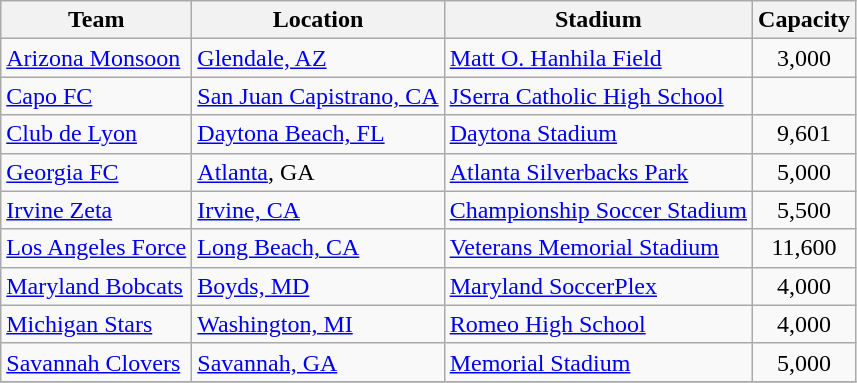<table class="wikitable sortable">
<tr>
<th>Team</th>
<th>Location</th>
<th>Stadium</th>
<th>Capacity</th>
</tr>
<tr>
<td><a href='#'>Arizona Monsoon</a></td>
<td><a href='#'>Glendale, AZ</a></td>
<td><a href='#'>Matt O. Hanhila Field</a></td>
<td style="text-align:center">3,000</td>
</tr>
<tr>
<td><a href='#'>Capo FC</a></td>
<td><a href='#'>San Juan Capistrano, CA</a></td>
<td><a href='#'>JSerra Catholic High School</a></td>
<td style="text-align:center"></td>
</tr>
<tr>
<td><a href='#'>Club de Lyon</a></td>
<td><a href='#'>Daytona Beach, FL</a></td>
<td><a href='#'>Daytona Stadium</a></td>
<td style="text-align:center">9,601</td>
</tr>
<tr>
<td><a href='#'>Georgia FC</a></td>
<td><a href='#'>Atlanta</a>, GA</td>
<td><a href='#'>Atlanta Silverbacks Park</a></td>
<td style="text-align:center">5,000</td>
</tr>
<tr>
<td><a href='#'>Irvine Zeta</a></td>
<td><a href='#'>Irvine, CA</a></td>
<td><a href='#'>Championship Soccer Stadium</a></td>
<td style="text-align:center">5,500</td>
</tr>
<tr>
<td><a href='#'>Los Angeles Force</a></td>
<td><a href='#'>Long Beach, CA</a></td>
<td><a href='#'>Veterans Memorial Stadium</a></td>
<td style="text-align:center">11,600</td>
</tr>
<tr>
<td><a href='#'>Maryland Bobcats</a></td>
<td><a href='#'>Boyds, MD</a></td>
<td><a href='#'>Maryland SoccerPlex</a></td>
<td style="text-align:center">4,000</td>
</tr>
<tr>
<td><a href='#'>Michigan Stars</a></td>
<td><a href='#'>Washington, MI</a></td>
<td><a href='#'>Romeo High School</a></td>
<td style="text-align:center">4,000</td>
</tr>
<tr>
<td><a href='#'>Savannah Clovers</a></td>
<td><a href='#'>Savannah, GA</a></td>
<td><a href='#'>Memorial Stadium</a></td>
<td style="text-align:center">5,000</td>
</tr>
<tr>
</tr>
</table>
